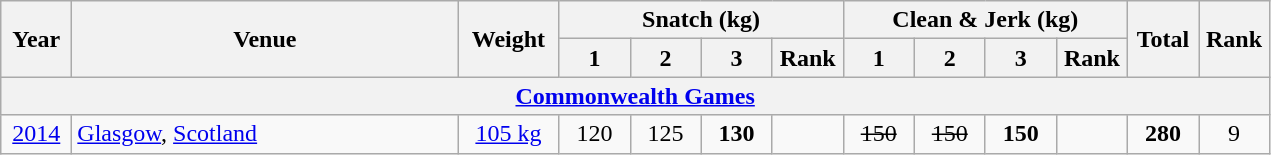<table class = "wikitable" style="text-align:center;">
<tr>
<th rowspan=2 width=40>Year</th>
<th rowspan=2 width=250>Venue</th>
<th rowspan=2 width=60>Weight</th>
<th colspan=4>Snatch (kg)</th>
<th colspan=4>Clean & Jerk (kg)</th>
<th rowspan=2 width=40>Total</th>
<th rowspan=2 width=40>Rank</th>
</tr>
<tr>
<th width=40>1</th>
<th width=40>2</th>
<th width=40>3</th>
<th width=40>Rank</th>
<th width=40>1</th>
<th width=40>2</th>
<th width=40>3</th>
<th width=40>Rank</th>
</tr>
<tr>
<th colspan=13><a href='#'>Commonwealth Games</a></th>
</tr>
<tr>
<td><a href='#'>2014</a></td>
<td align=left> <a href='#'>Glasgow</a>, <a href='#'>Scotland</a></td>
<td><a href='#'>105 kg</a></td>
<td>120</td>
<td>125</td>
<td><strong>130</strong></td>
<td></td>
<td><s>150</s></td>
<td><s>150</s></td>
<td><strong>150</strong></td>
<td></td>
<td><strong>280</strong></td>
<td>9</td>
</tr>
</table>
